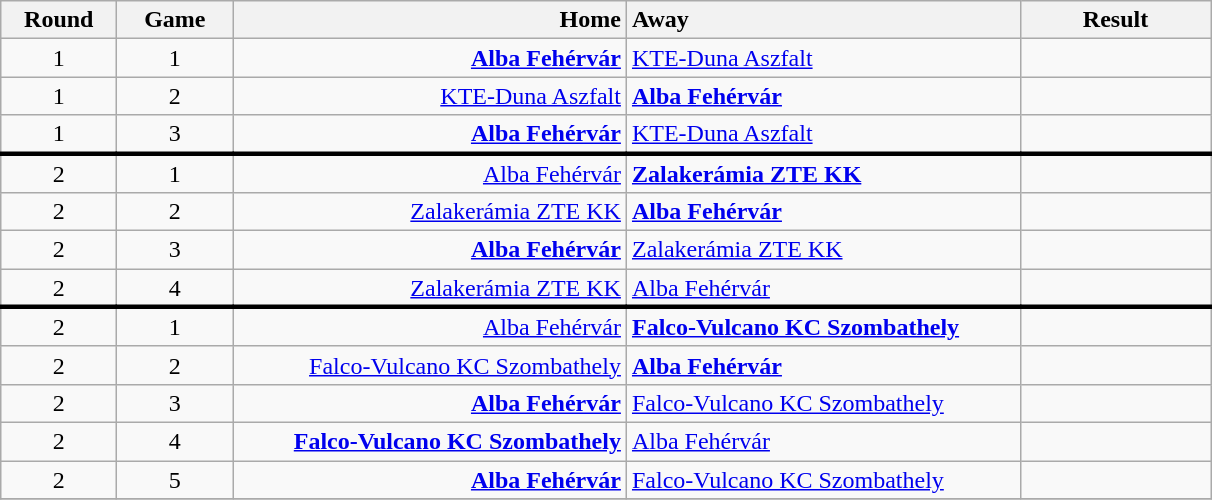<table class=wikitable style="text-align:center">
<tr>
<th style="width:70px;">Round</th>
<th style="width:70px;">Game</th>
<th style="width:255px; text-align:right;">Home</th>
<th style="width:255px; text-align:left;">Away</th>
<th style="width:120px;">Result</th>
</tr>
<tr>
<td>1</td>
<td>1</td>
<td align=right><strong><a href='#'>Alba Fehérvár</a></strong></td>
<td align=left><a href='#'>KTE-Duna Aszfalt</a></td>
<td><strong></strong></td>
</tr>
<tr>
<td>1</td>
<td>2</td>
<td align=right><a href='#'>KTE-Duna Aszfalt</a></td>
<td align=left><strong><a href='#'>Alba Fehérvár</a></strong></td>
<td><strong></strong></td>
</tr>
<tr>
<td>1</td>
<td>3</td>
<td align=right><strong><a href='#'>Alba Fehérvár</a></strong></td>
<td align=left><a href='#'>KTE-Duna Aszfalt</a></td>
<td><strong></strong></td>
</tr>
<tr>
</tr>
<tr style="border-top:3px solid black" class="sortbottom">
<td>2</td>
<td>1</td>
<td align=right><a href='#'>Alba Fehérvár</a></td>
<td align=left><strong><a href='#'>Zalakerámia ZTE KK</a></strong></td>
<td><strong></strong></td>
</tr>
<tr>
<td>2</td>
<td>2</td>
<td align=right><a href='#'>Zalakerámia ZTE KK</a></td>
<td align=left><strong><a href='#'>Alba Fehérvár</a></strong></td>
<td><strong></strong></td>
</tr>
<tr>
<td>2</td>
<td>3</td>
<td align=right><strong><a href='#'>Alba Fehérvár</a></strong></td>
<td align=left><a href='#'>Zalakerámia ZTE KK</a></td>
<td><strong></strong></td>
</tr>
<tr>
<td>2</td>
<td>4</td>
<td align=right><a href='#'>Zalakerámia ZTE KK</a></td>
<td align=left><a href='#'>Alba Fehérvár</a></td>
<td><strong></strong></td>
</tr>
<tr>
</tr>
<tr style="border-top:3px solid black" class="sortbottom">
<td>2</td>
<td>1</td>
<td align=right><a href='#'>Alba Fehérvár</a></td>
<td align=left><strong><a href='#'>Falco-Vulcano KC Szombathely</a></strong></td>
<td><strong></strong></td>
</tr>
<tr>
<td>2</td>
<td>2</td>
<td align=right><a href='#'>Falco-Vulcano KC Szombathely</a></td>
<td align=left><strong><a href='#'>Alba Fehérvár</a></strong></td>
<td><strong></strong></td>
</tr>
<tr>
<td>2</td>
<td>3</td>
<td align=right><strong><a href='#'>Alba Fehérvár</a></strong></td>
<td align=left><a href='#'>Falco-Vulcano KC Szombathely</a></td>
<td><strong></strong></td>
</tr>
<tr>
<td>2</td>
<td>4</td>
<td align=right><strong><a href='#'>Falco-Vulcano KC Szombathely</a></strong></td>
<td align=left><a href='#'>Alba Fehérvár</a></td>
<td><strong></strong></td>
</tr>
<tr>
<td>2</td>
<td>5</td>
<td align=right><strong><a href='#'>Alba Fehérvár</a></strong></td>
<td align=left><a href='#'>Falco-Vulcano KC Szombathely</a></td>
<td><strong></strong></td>
</tr>
<tr>
</tr>
</table>
